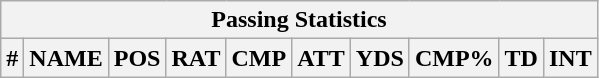<table class="wikitable sortable collapsible collapsed">
<tr>
<th colspan="10">Passing Statistics</th>
</tr>
<tr>
<th>#</th>
<th>NAME</th>
<th>POS</th>
<th>RAT</th>
<th>CMP</th>
<th>ATT</th>
<th>YDS</th>
<th>CMP%</th>
<th>TD</th>
<th>INT</th>
</tr>
</table>
